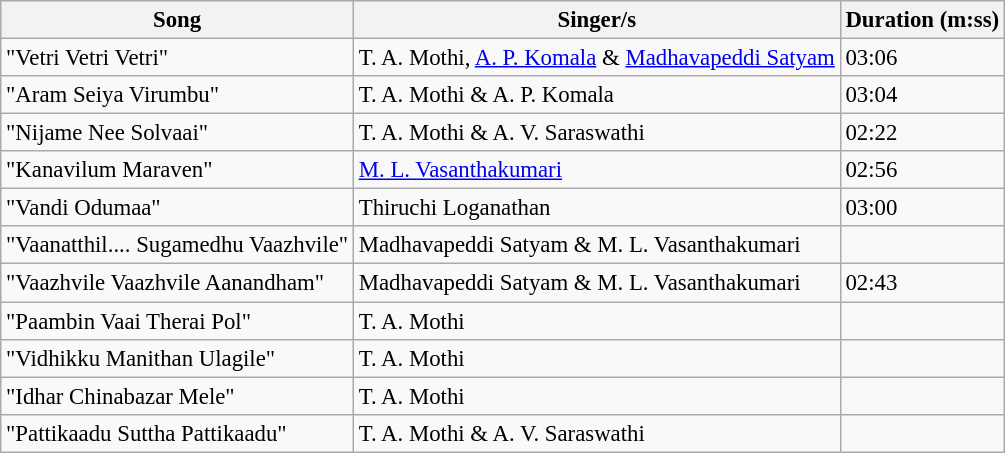<table class="wikitable" style="font-size:95%;">
<tr>
<th>Song</th>
<th>Singer/s</th>
<th>Duration (m:ss)</th>
</tr>
<tr>
<td>"Vetri Vetri Vetri"</td>
<td>T. A. Mothi, <a href='#'>A. P. Komala</a> & <a href='#'>Madhavapeddi Satyam</a></td>
<td>03:06</td>
</tr>
<tr>
<td>"Aram Seiya Virumbu"</td>
<td>T. A. Mothi & A. P. Komala</td>
<td>03:04</td>
</tr>
<tr>
<td>"Nijame Nee Solvaai"</td>
<td>T. A. Mothi & A. V. Saraswathi</td>
<td>02:22</td>
</tr>
<tr>
<td>"Kanavilum Maraven"</td>
<td><a href='#'>M. L. Vasanthakumari</a></td>
<td>02:56</td>
</tr>
<tr>
<td>"Vandi Odumaa"</td>
<td>Thiruchi Loganathan</td>
<td>03:00</td>
</tr>
<tr>
<td>"Vaanatthil.... Sugamedhu Vaazhvile"</td>
<td>Madhavapeddi Satyam & M. L. Vasanthakumari</td>
<td></td>
</tr>
<tr>
<td>"Vaazhvile Vaazhvile Aanandham"</td>
<td>Madhavapeddi Satyam & M. L. Vasanthakumari</td>
<td>02:43</td>
</tr>
<tr>
<td>"Paambin Vaai Therai Pol"</td>
<td>T. A. Mothi</td>
<td></td>
</tr>
<tr>
<td>"Vidhikku Manithan Ulagile"</td>
<td>T. A. Mothi</td>
<td></td>
</tr>
<tr>
<td>"Idhar Chinabazar Mele"</td>
<td>T. A. Mothi</td>
<td></td>
</tr>
<tr>
<td>"Pattikaadu Suttha Pattikaadu"</td>
<td>T. A. Mothi & A. V. Saraswathi</td>
<td></td>
</tr>
</table>
